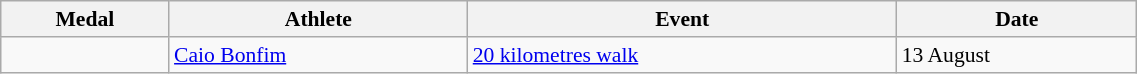<table class="wikitable" style="font-size:90%" width=60%>
<tr>
<th>Medal</th>
<th>Athlete</th>
<th>Event</th>
<th>Date</th>
</tr>
<tr>
<td></td>
<td><a href='#'>Caio Bonfim</a></td>
<td><a href='#'>20 kilometres walk</a></td>
<td>13 August</td>
</tr>
</table>
